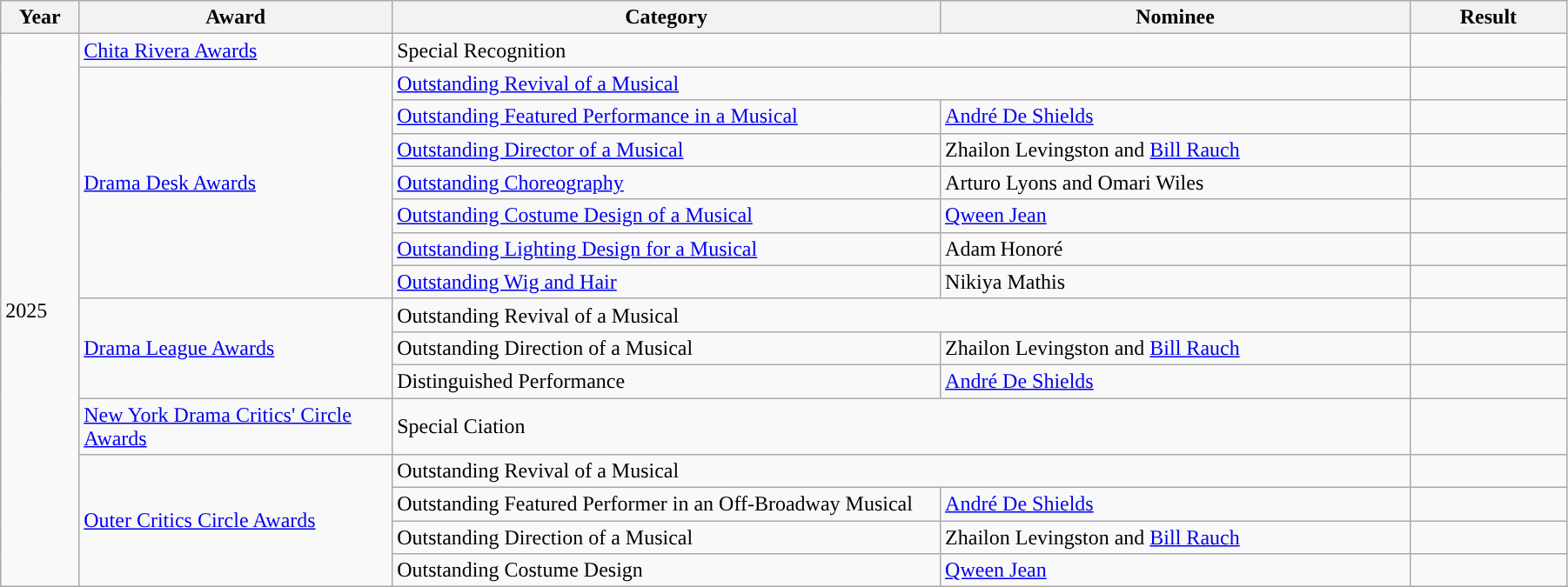<table class="wikitable" style="width:95%;">
<tr>
<th width=5%>Year</th>
<th style="width:20%;">Award</th>
<th style="width:35%;">Category</th>
<th style="width:30%;">Nominee</th>
<th style="width:10%;">Result</th>
</tr>
<tr>
<td rowspan="17">2025</td>
<td><a href='#'>Chita Rivera Awards</a></td>
<td colspan="2">Special Recognition</td>
<td></td>
</tr>
<tr>
<td rowspan="7"><a href='#'>Drama Desk Awards</a></td>
<td colspan="2"><a href='#'>Outstanding Revival of a Musical</a></td>
<td></td>
</tr>
<tr>
<td><a href='#'>Outstanding Featured Performance in a Musical</a></td>
<td><a href='#'>André De Shields</a></td>
<td></td>
</tr>
<tr>
<td><a href='#'>Outstanding Director of a Musical</a></td>
<td>Zhailon Levingston and <a href='#'>Bill Rauch</a></td>
<td></td>
</tr>
<tr>
<td><a href='#'>Outstanding Choreography</a></td>
<td>Arturo Lyons and Omari Wiles</td>
<td></td>
</tr>
<tr>
<td><a href='#'>Outstanding Costume Design of a Musical</a></td>
<td><a href='#'>Qween Jean</a></td>
<td></td>
</tr>
<tr>
<td><a href='#'>Outstanding Lighting Design for a Musical</a></td>
<td>Adam Honoré</td>
<td></td>
</tr>
<tr>
<td><a href='#'>Outstanding Wig and Hair</a></td>
<td>Nikiya Mathis</td>
<td></td>
</tr>
<tr>
<td rowspan="3"><a href='#'>Drama League Awards</a></td>
<td colspan="2">Outstanding Revival of a Musical</td>
<td></td>
</tr>
<tr>
<td>Outstanding Direction of a Musical</td>
<td>Zhailon Levingston and <a href='#'>Bill Rauch</a></td>
<td></td>
</tr>
<tr>
<td>Distinguished Performance</td>
<td><a href='#'>André De Shields</a></td>
<td></td>
</tr>
<tr>
<td><a href='#'>New York Drama Critics' Circle Awards</a></td>
<td colspan="2">Special Ciation</td>
<td></td>
</tr>
<tr>
<td rowspan="4"><a href='#'>Outer Critics Circle Awards</a></td>
<td colspan="2">Outstanding Revival of a Musical</td>
<td></td>
</tr>
<tr>
<td>Outstanding Featured Performer in an Off-Broadway Musical</td>
<td><a href='#'>André De Shields</a></td>
<td></td>
</tr>
<tr>
<td>Outstanding Direction of a Musical</td>
<td>Zhailon Levingston and <a href='#'>Bill Rauch</a></td>
<td></td>
</tr>
<tr>
<td>Outstanding Costume Design</td>
<td><a href='#'>Qween Jean</a></td>
<td></td>
</tr>
</table>
